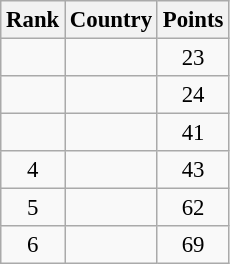<table class="wikitable sortable" style=" text-align:center; font-size:95%;">
<tr>
<th>Rank</th>
<th>Country</th>
<th>Points</th>
</tr>
<tr>
<td></td>
<td align=left></td>
<td>23</td>
</tr>
<tr>
<td></td>
<td align=left></td>
<td>24</td>
</tr>
<tr>
<td></td>
<td align=left></td>
<td>41</td>
</tr>
<tr>
<td>4</td>
<td align=left></td>
<td>43</td>
</tr>
<tr>
<td>5</td>
<td align=left></td>
<td>62</td>
</tr>
<tr>
<td>6</td>
<td align=left></td>
<td>69</td>
</tr>
</table>
